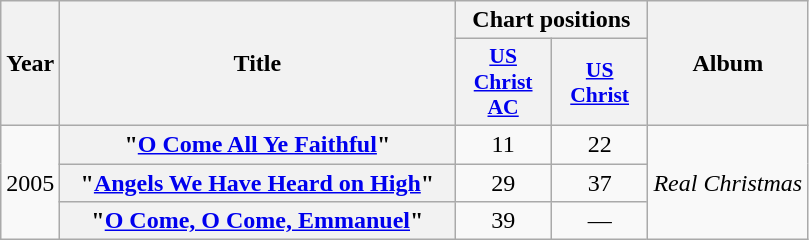<table class="wikitable plainrowheaders" style=text-align:center;>
<tr>
<th scope="col" rowspan="2">Year</th>
<th scope="col" rowspan="2" style="width:16em;">Title</th>
<th scope="col" colspan="2">Chart positions</th>
<th scope="col" rowspan="2">Album</th>
</tr>
<tr>
<th style="width:4em;font-size:90%;"><a href='#'>US Christ AC</a></th>
<th style="width:4em;font-size:90%;"><a href='#'>US Christ</a></th>
</tr>
<tr>
<td rowspan="3">2005</td>
<th scope="row">"<a href='#'>O Come All Ye Faithful</a>"</th>
<td>11</td>
<td>22</td>
<td align="left" rowspan="3"><em>Real Christmas</em></td>
</tr>
<tr>
<th scope="row">"<a href='#'>Angels We Have Heard on High</a>"</th>
<td>29</td>
<td>37</td>
</tr>
<tr>
<th scope="row">"<a href='#'>O Come, O Come, Emmanuel</a>"</th>
<td>39</td>
<td>—</td>
</tr>
</table>
